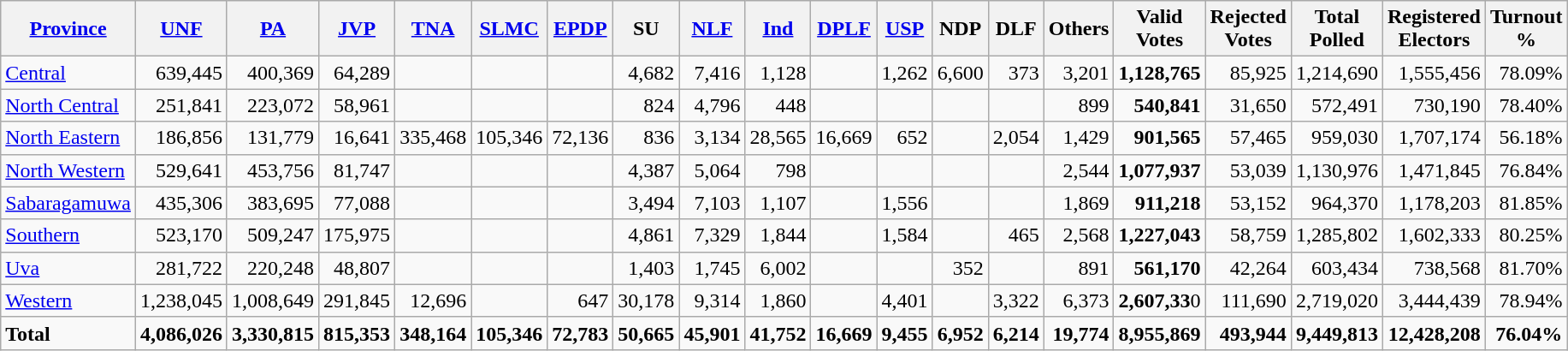<table class="wikitable sortable" border="1" style="text-align:right;">
<tr>
<th><a href='#'>Province</a></th>
<th><a href='#'>UNF</a><br></th>
<th><a href='#'>PA</a><br></th>
<th><a href='#'>JVP</a><br></th>
<th><a href='#'>TNA</a><br></th>
<th><a href='#'>SLMC</a><br></th>
<th><a href='#'>EPDP</a><br></th>
<th>SU<br></th>
<th><a href='#'>NLF</a><br></th>
<th><a href='#'>Ind</a><br></th>
<th><a href='#'>DPLF</a><br></th>
<th><a href='#'>USP</a><br></th>
<th>NDP<br></th>
<th>DLF<br></th>
<th>Others<br></th>
<th>Valid<br>Votes</th>
<th>Rejected<br>Votes</th>
<th>Total<br>Polled</th>
<th>Registered<br>Electors</th>
<th>Turnout<br>%</th>
</tr>
<tr>
<td align=left><a href='#'>Central</a></td>
<td>639,445</td>
<td>400,369</td>
<td>64,289</td>
<td></td>
<td></td>
<td></td>
<td>4,682</td>
<td>7,416</td>
<td>1,128</td>
<td></td>
<td>1,262</td>
<td>6,600</td>
<td>373</td>
<td>3,201</td>
<td><strong>1,128,765</strong></td>
<td>85,925</td>
<td>1,214,690</td>
<td>1,555,456</td>
<td>78.09%</td>
</tr>
<tr>
<td align=left><a href='#'>North Central</a></td>
<td>251,841</td>
<td>223,072</td>
<td>58,961</td>
<td></td>
<td></td>
<td></td>
<td>824</td>
<td>4,796</td>
<td>448</td>
<td></td>
<td></td>
<td></td>
<td></td>
<td>899</td>
<td><strong>540,841</strong></td>
<td>31,650</td>
<td>572,491</td>
<td>730,190</td>
<td>78.40%</td>
</tr>
<tr>
<td align=left><a href='#'>North Eastern</a></td>
<td>186,856</td>
<td>131,779</td>
<td>16,641</td>
<td>335,468</td>
<td>105,346</td>
<td>72,136</td>
<td>836</td>
<td>3,134</td>
<td>28,565</td>
<td>16,669</td>
<td>652</td>
<td></td>
<td>2,054</td>
<td>1,429</td>
<td><strong>901,565</strong></td>
<td>57,465</td>
<td>959,030</td>
<td>1,707,174</td>
<td>56.18%</td>
</tr>
<tr>
<td align=left><a href='#'>North Western</a></td>
<td>529,641</td>
<td>453,756</td>
<td>81,747</td>
<td></td>
<td></td>
<td></td>
<td>4,387</td>
<td>5,064</td>
<td>798</td>
<td></td>
<td></td>
<td></td>
<td></td>
<td>2,544</td>
<td><strong>1,077,937</strong></td>
<td>53,039</td>
<td>1,130,976</td>
<td>1,471,845</td>
<td>76.84%</td>
</tr>
<tr>
<td align=left><a href='#'>Sabaragamuwa</a></td>
<td>435,306</td>
<td>383,695</td>
<td>77,088</td>
<td></td>
<td></td>
<td></td>
<td>3,494</td>
<td>7,103</td>
<td>1,107</td>
<td></td>
<td>1,556</td>
<td></td>
<td></td>
<td>1,869</td>
<td><strong>911,218</strong></td>
<td>53,152</td>
<td>964,370</td>
<td>1,178,203</td>
<td>81.85%</td>
</tr>
<tr>
<td align=left><a href='#'>Southern</a></td>
<td>523,170</td>
<td>509,247</td>
<td>175,975</td>
<td></td>
<td></td>
<td></td>
<td>4,861</td>
<td>7,329</td>
<td>1,844</td>
<td></td>
<td>1,584</td>
<td></td>
<td>465</td>
<td>2,568</td>
<td><strong>1,227,043</strong></td>
<td>58,759</td>
<td>1,285,802</td>
<td>1,602,333</td>
<td>80.25%</td>
</tr>
<tr>
<td align=left><a href='#'>Uva</a></td>
<td>281,722</td>
<td>220,248</td>
<td>48,807</td>
<td></td>
<td></td>
<td></td>
<td>1,403</td>
<td>1,745</td>
<td>6,002</td>
<td></td>
<td></td>
<td>352</td>
<td></td>
<td>891</td>
<td><strong>561,170</strong></td>
<td>42,264</td>
<td>603,434</td>
<td>738,568</td>
<td>81.70%</td>
</tr>
<tr>
<td align=left><a href='#'>Western</a></td>
<td>1,238,045</td>
<td>1,008,649</td>
<td>291,845</td>
<td>12,696</td>
<td></td>
<td>647</td>
<td>30,178</td>
<td>9,314</td>
<td>1,860</td>
<td></td>
<td>4,401</td>
<td></td>
<td>3,322</td>
<td>6,373</td>
<td><strong>2,607,33</strong>0</td>
<td>111,690</td>
<td>2,719,020</td>
<td>3,444,439</td>
<td>78.94%</td>
</tr>
<tr class="sortbottom">
<td align=left><strong>Total</strong></td>
<td><strong>4,086,026</strong></td>
<td><strong>3,330,815</strong></td>
<td><strong>815,353</strong></td>
<td><strong>348,164</strong></td>
<td><strong>105,346</strong></td>
<td><strong>72,783</strong></td>
<td><strong>50,665</strong></td>
<td><strong>45,901</strong></td>
<td><strong>41,752</strong></td>
<td><strong>16,669</strong></td>
<td><strong>9,455</strong></td>
<td><strong>6,952</strong></td>
<td><strong>6,214</strong></td>
<td><strong>19,774</strong></td>
<td><strong>8,955,869</strong></td>
<td><strong>493,944</strong></td>
<td><strong>9,449,813</strong></td>
<td><strong>12,428,208</strong></td>
<td><strong>76.04%</strong></td>
</tr>
</table>
